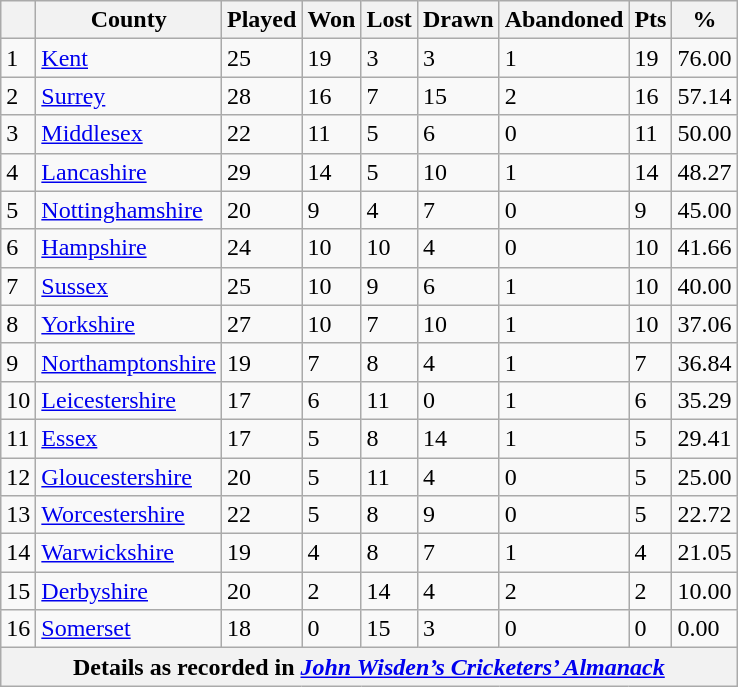<table class="wikitable sortable">
<tr>
<th></th>
<th>County</th>
<th>Played</th>
<th>Won</th>
<th>Lost</th>
<th>Drawn</th>
<th>Abandoned</th>
<th>Pts</th>
<th>%</th>
</tr>
<tr>
<td>1</td>
<td><a href='#'>Kent</a></td>
<td>25</td>
<td>19</td>
<td>3</td>
<td>3</td>
<td>1</td>
<td>19</td>
<td>76.00</td>
</tr>
<tr>
<td>2</td>
<td><a href='#'>Surrey</a></td>
<td>28</td>
<td>16</td>
<td>7</td>
<td>15</td>
<td>2</td>
<td>16</td>
<td>57.14</td>
</tr>
<tr>
<td>3</td>
<td><a href='#'>Middlesex</a></td>
<td>22</td>
<td>11</td>
<td>5</td>
<td>6</td>
<td>0</td>
<td>11</td>
<td>50.00</td>
</tr>
<tr>
<td>4</td>
<td><a href='#'>Lancashire</a></td>
<td>29</td>
<td>14</td>
<td>5</td>
<td>10</td>
<td>1</td>
<td>14</td>
<td>48.27</td>
</tr>
<tr>
<td>5</td>
<td><a href='#'>Nottinghamshire</a></td>
<td>20</td>
<td>9</td>
<td>4</td>
<td>7</td>
<td>0</td>
<td>9</td>
<td>45.00</td>
</tr>
<tr>
<td>6</td>
<td><a href='#'>Hampshire</a></td>
<td>24</td>
<td>10</td>
<td>10</td>
<td>4</td>
<td>0</td>
<td>10</td>
<td>41.66</td>
</tr>
<tr>
<td>7</td>
<td><a href='#'>Sussex</a></td>
<td>25</td>
<td>10</td>
<td>9</td>
<td>6</td>
<td>1</td>
<td>10</td>
<td>40.00</td>
</tr>
<tr>
<td>8</td>
<td><a href='#'>Yorkshire</a></td>
<td>27</td>
<td>10</td>
<td>7</td>
<td>10</td>
<td>1</td>
<td>10</td>
<td>37.06</td>
</tr>
<tr>
<td>9</td>
<td><a href='#'>Northamptonshire</a></td>
<td>19</td>
<td>7</td>
<td>8</td>
<td>4</td>
<td>1</td>
<td>7</td>
<td>36.84</td>
</tr>
<tr>
<td>10</td>
<td><a href='#'>Leicestershire</a></td>
<td>17</td>
<td>6</td>
<td>11</td>
<td>0</td>
<td>1</td>
<td>6</td>
<td>35.29</td>
</tr>
<tr>
<td>11</td>
<td><a href='#'>Essex</a></td>
<td>17</td>
<td>5</td>
<td>8</td>
<td>14</td>
<td>1</td>
<td>5</td>
<td>29.41</td>
</tr>
<tr>
<td>12</td>
<td><a href='#'>Gloucestershire</a></td>
<td>20</td>
<td>5</td>
<td>11</td>
<td>4</td>
<td>0</td>
<td>5</td>
<td>25.00</td>
</tr>
<tr>
<td>13</td>
<td><a href='#'>Worcestershire</a></td>
<td>22</td>
<td>5</td>
<td>8</td>
<td>9</td>
<td>0</td>
<td>5</td>
<td>22.72</td>
</tr>
<tr>
<td>14</td>
<td><a href='#'>Warwickshire</a></td>
<td>19</td>
<td>4</td>
<td>8</td>
<td>7</td>
<td>1</td>
<td>4</td>
<td>21.05</td>
</tr>
<tr>
<td>15</td>
<td><a href='#'>Derbyshire</a></td>
<td>20</td>
<td>2</td>
<td>14</td>
<td>4</td>
<td>2</td>
<td>2</td>
<td>10.00</td>
</tr>
<tr>
<td>16</td>
<td><a href='#'>Somerset</a></td>
<td>18</td>
<td>0</td>
<td>15</td>
<td>3</td>
<td>0</td>
<td>0</td>
<td>0.00</td>
</tr>
<tr>
<th colspan="9">Details as recorded in <em><a href='#'>John Wisden’s Cricketers’ Almanack</a></em></th>
</tr>
</table>
